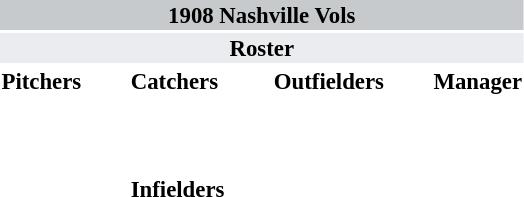<table class="toccolours" style="font-size: 95%;">
<tr>
<th colspan="8" style="background-color: #c7cacc; color: #000000; text-align: center;">1908 Nashville Vols</th>
</tr>
<tr>
<td colspan="8" style="background-color: #eaecf0; color: #000000; text-align: center;"><strong>Roster</strong></td>
</tr>
<tr>
<td valign="top"><strong>Pitchers</strong><br><br><br><br><br><br><br></td>
<td width="25px"></td>
<td valign="top"><strong>Catchers</strong><br><br><br><br><strong>Infielders</strong>
<br><br><br><br><br><br><br></td>
<td width="25px"></td>
<td valign="top"><strong>Outfielders</strong><br><br><br><br><br><br></td>
<td width="25px"></td>
<td valign="top"><strong>Manager</strong><br></td>
</tr>
</table>
